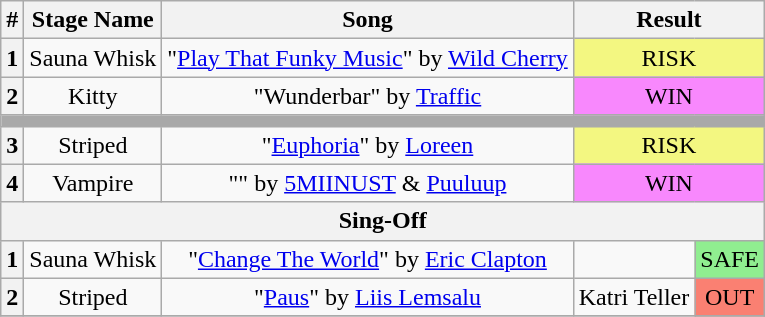<table class="wikitable plainrowheaders" style="text-align: center;">
<tr>
<th>#</th>
<th>Stage Name</th>
<th>Song</th>
<th colspan="2">Result</th>
</tr>
<tr>
<th>1</th>
<td>Sauna Whisk</td>
<td>"<a href='#'>Play That Funky Music</a>" by <a href='#'>Wild Cherry</a></td>
<td colspan="2" bgcolor="#F3F781">RISK</td>
</tr>
<tr>
<th>2</th>
<td>Kitty</td>
<td>"Wunderbar" by <a href='#'>Traffic</a></td>
<td colspan="2" bgcolor="#F888FD">WIN</td>
</tr>
<tr>
<td colspan="5" style="background:darkgray"></td>
</tr>
<tr>
<th>3</th>
<td>Striped</td>
<td>"<a href='#'>Euphoria</a>" by <a href='#'>Loreen</a></td>
<td colspan="2" bgcolor="#F3F781">RISK</td>
</tr>
<tr>
<th>4</th>
<td>Vampire</td>
<td>"" by <a href='#'>5MIINUST</a> & <a href='#'>Puuluup</a></td>
<td colspan="2" bgcolor="#F888FD">WIN</td>
</tr>
<tr>
<th colspan="5">Sing-Off</th>
</tr>
<tr>
<th>1</th>
<td>Sauna Whisk</td>
<td>"<a href='#'>Change The World</a>" by <a href='#'>Eric Clapton</a></td>
<td></td>
<td bgcolor="lightgreen">SAFE</td>
</tr>
<tr>
<th>2</th>
<td>Striped</td>
<td>"<a href='#'>Paus</a>" by <a href='#'>Liis Lemsalu</a></td>
<td>Katri Teller</td>
<td bgcolor="salmon">OUT</td>
</tr>
<tr>
</tr>
</table>
